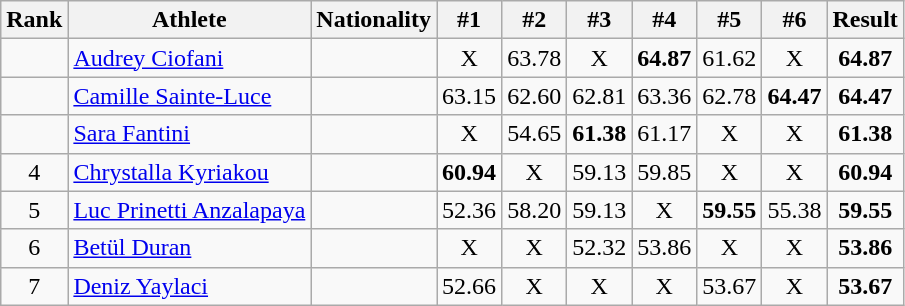<table class="wikitable sortable" style="text-align:center">
<tr>
<th>Rank</th>
<th>Athlete</th>
<th>Nationality</th>
<th>#1</th>
<th>#2</th>
<th>#3</th>
<th>#4</th>
<th>#5</th>
<th>#6</th>
<th>Result</th>
</tr>
<tr>
<td></td>
<td align="left"><a href='#'>Audrey Ciofani</a></td>
<td align="left"></td>
<td>X</td>
<td>63.78</td>
<td>X</td>
<td><strong>64.87</strong></td>
<td>61.62</td>
<td>X</td>
<td><strong>64.87</strong></td>
</tr>
<tr>
<td></td>
<td align="left"><a href='#'>Camille Sainte-Luce</a></td>
<td align="left"></td>
<td>63.15</td>
<td>62.60</td>
<td>62.81</td>
<td>63.36</td>
<td>62.78</td>
<td><strong>64.47</strong></td>
<td><strong>64.47</strong></td>
</tr>
<tr>
<td></td>
<td align="left"><a href='#'>Sara Fantini</a></td>
<td align="left"></td>
<td>X</td>
<td>54.65</td>
<td><strong>61.38</strong></td>
<td>61.17</td>
<td>X</td>
<td>X</td>
<td><strong>61.38</strong></td>
</tr>
<tr>
<td>4</td>
<td align="left"><a href='#'>Chrystalla Kyriakou</a></td>
<td align="left"></td>
<td><strong>60.94</strong></td>
<td>X</td>
<td>59.13</td>
<td>59.85</td>
<td>X</td>
<td>X</td>
<td><strong>60.94</strong></td>
</tr>
<tr>
<td>5</td>
<td align="left"><a href='#'>Luc Prinetti Anzalapaya</a></td>
<td align="left"></td>
<td>52.36</td>
<td>58.20</td>
<td>59.13</td>
<td>X</td>
<td><strong>59.55</strong></td>
<td>55.38</td>
<td><strong>59.55</strong></td>
</tr>
<tr>
<td>6</td>
<td align="left"><a href='#'>Betül Duran</a></td>
<td align="left"></td>
<td>X</td>
<td>X</td>
<td>52.32</td>
<td>53.86</td>
<td>X</td>
<td>X</td>
<td><strong>53.86</strong></td>
</tr>
<tr>
<td>7</td>
<td align="left"><a href='#'>Deniz Yaylaci</a></td>
<td align="left"></td>
<td>52.66</td>
<td>X</td>
<td>X</td>
<td>X</td>
<td>53.67</td>
<td>X</td>
<td><strong>53.67</strong></td>
</tr>
</table>
